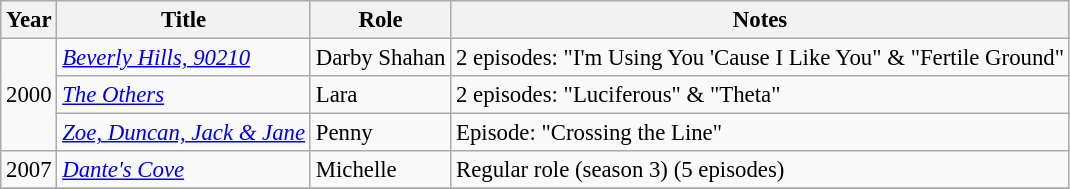<table class="wikitable" style="font-size: 95%;">
<tr>
<th>Year</th>
<th>Title</th>
<th>Role</th>
<th>Notes</th>
</tr>
<tr>
<td rowspan="3">2000</td>
<td><em><a href='#'>Beverly Hills, 90210</a></em></td>
<td>Darby Shahan</td>
<td>2 episodes: "I'm Using You 'Cause I Like You" & "Fertile Ground"</td>
</tr>
<tr>
<td><em><a href='#'>The Others</a></em></td>
<td>Lara</td>
<td>2 episodes: "Luciferous" & "Theta"</td>
</tr>
<tr>
<td><em><a href='#'>Zoe, Duncan, Jack & Jane</a></em></td>
<td>Penny</td>
<td>Episode: "Crossing the Line"</td>
</tr>
<tr>
<td>2007</td>
<td><em><a href='#'>Dante's Cove</a></em></td>
<td>Michelle</td>
<td>Regular role (season 3) (5 episodes)</td>
</tr>
<tr>
</tr>
</table>
